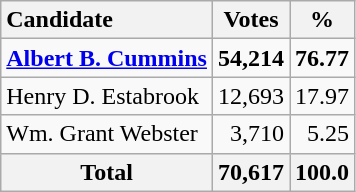<table class="wikitable sortable" style="text-align:right;">
<tr>
<th style="text-align:left;">Candidate</th>
<th>Votes</th>
<th>%</th>
</tr>
<tr>
<td style="text-align:left;" data-sort-name="Cummins, Albert B."><strong><a href='#'>Albert B. Cummins</a></strong></td>
<td><strong>54,214</strong></td>
<td><strong>76.77</strong></td>
</tr>
<tr>
<td style="text-align:left;" data-sort-name="Estabrook, Henry D.">Henry D. Estabrook</td>
<td>12,693</td>
<td>17.97</td>
</tr>
<tr>
<td style="text-align:left;" data-sort-name="Webster, Wm. Grant">Wm. Grant Webster</td>
<td>3,710</td>
<td>5.25</td>
</tr>
<tr>
<th>Total</th>
<th>70,617</th>
<th>100.0</th>
</tr>
</table>
